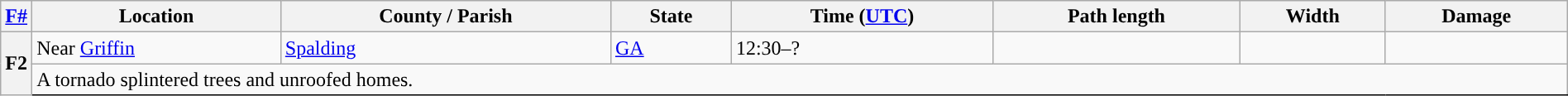<table class="wikitable sortable" style="width:100%;">
<tr>
<th scope="col"  style="width:2%; text-align:center;"><a href='#'>F#</a></th>
<th scope="col" text-align:center;" class="unsortable">Location</th>
<th scope="col" text-align:center;" class="unsortable">County / Parish</th>
<th scope="col" text-align:center;">State</th>
<th scope="col" text-align:center;">Time (<a href='#'>UTC</a>)</th>
<th scope="col" text-align:center;">Path length</th>
<th scope="col" text-align:center;">Width</th>
<th scope="col" text-align:center;">Damage</th>
</tr>
<tr>
<th scope="row" rowspan="2" style="background-color:#">F2</th>
<td>Near <a href='#'>Griffin</a></td>
<td><a href='#'>Spalding</a></td>
<td><a href='#'>GA</a></td>
<td>12:30–?</td>
<td></td>
<td></td>
<td></td>
</tr>
<tr class="expand-child">
<td colspan="9" style=" border-bottom: 1px solid black;">A tornado splintered trees and unroofed homes.</td>
</tr>
</table>
